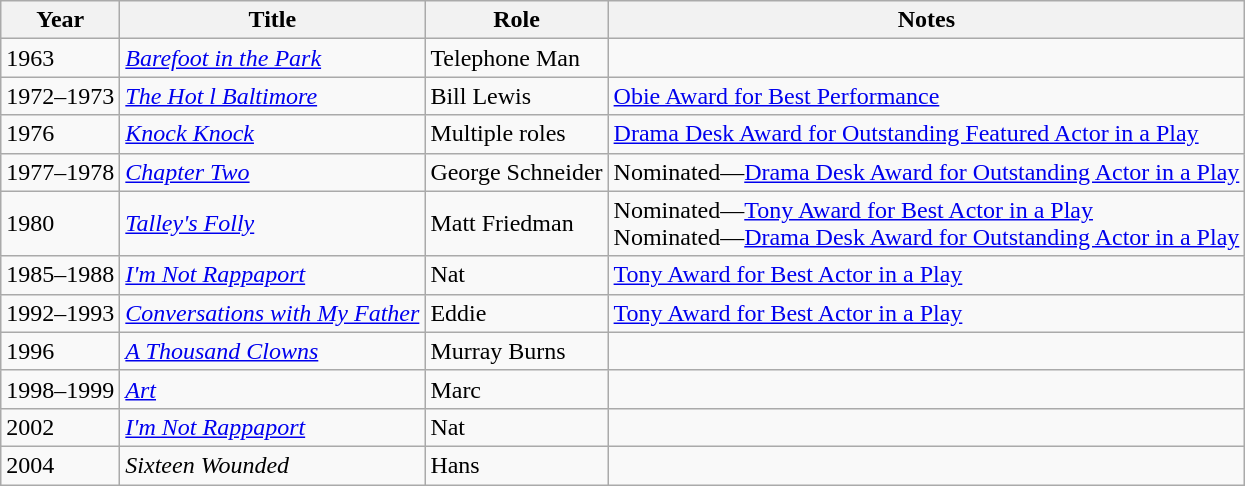<table class="wikitable sortable">
<tr>
<th>Year</th>
<th>Title</th>
<th>Role</th>
<th class="unsortable">Notes</th>
</tr>
<tr>
<td>1963</td>
<td><em><a href='#'>Barefoot in the Park</a></em></td>
<td>Telephone Man</td>
<td></td>
</tr>
<tr>
<td>1972–1973</td>
<td><em><a href='#'>The Hot l Baltimore</a></em></td>
<td>Bill Lewis</td>
<td><a href='#'>Obie Award for Best Performance</a></td>
</tr>
<tr>
<td>1976</td>
<td><em><a href='#'>Knock Knock</a></em></td>
<td>Multiple roles</td>
<td><a href='#'>Drama Desk Award for Outstanding Featured Actor in a Play</a></td>
</tr>
<tr>
<td>1977–1978</td>
<td><em><a href='#'>Chapter Two</a></em></td>
<td>George Schneider</td>
<td>Nominated—<a href='#'>Drama Desk Award for Outstanding Actor in a Play</a></td>
</tr>
<tr>
<td>1980</td>
<td><em><a href='#'>Talley's Folly</a></em></td>
<td>Matt Friedman</td>
<td>Nominated—<a href='#'>Tony Award for Best Actor in a Play</a> <br> Nominated—<a href='#'>Drama Desk Award for Outstanding Actor in a Play</a></td>
</tr>
<tr>
<td>1985–1988</td>
<td><em><a href='#'>I'm Not Rappaport</a></em></td>
<td>Nat</td>
<td><a href='#'>Tony Award for Best Actor in a Play</a></td>
</tr>
<tr>
<td>1992–1993</td>
<td><em><a href='#'>Conversations with My Father</a></em></td>
<td>Eddie</td>
<td><a href='#'>Tony Award for Best Actor in a Play</a></td>
</tr>
<tr>
<td>1996</td>
<td><em><a href='#'>A Thousand Clowns</a></em></td>
<td>Murray Burns</td>
<td></td>
</tr>
<tr>
<td>1998–1999</td>
<td><em><a href='#'>Art</a></em></td>
<td>Marc</td>
<td></td>
</tr>
<tr>
<td>2002</td>
<td><em><a href='#'>I'm Not Rappaport</a></em></td>
<td>Nat</td>
<td></td>
</tr>
<tr>
<td>2004</td>
<td><em>Sixteen Wounded</em></td>
<td>Hans</td>
<td></td>
</tr>
</table>
